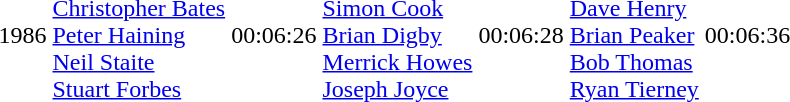<table>
<tr>
<td>1986</td>
<td><br><a href='#'>Christopher Bates</a><br><a href='#'>Peter Haining</a><br><a href='#'>Neil Staite</a><br><a href='#'>Stuart Forbes</a></td>
<td>00:06:26</td>
<td><br><a href='#'>Simon Cook</a><br><a href='#'>Brian Digby</a><br><a href='#'>Merrick Howes</a><br><a href='#'>Joseph Joyce</a></td>
<td>00:06:28</td>
<td><br><a href='#'>Dave Henry</a><br><a href='#'>Brian Peaker</a><br><a href='#'>Bob Thomas</a><br><a href='#'>Ryan Tierney</a></td>
<td>00:06:36</td>
</tr>
</table>
